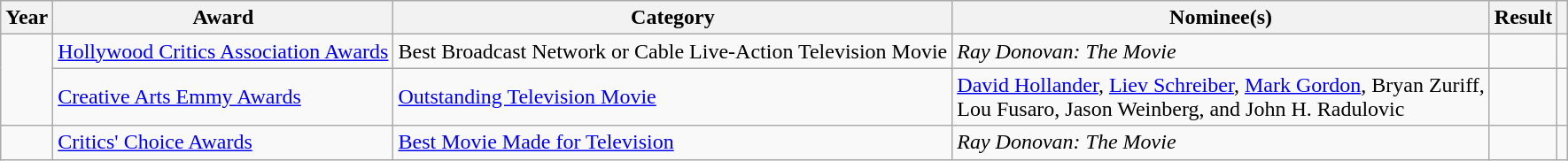<table class="wikitable sortable">
<tr>
<th>Year</th>
<th>Award</th>
<th>Category</th>
<th>Nominee(s)</th>
<th>Result</th>
<th></th>
</tr>
<tr>
<td rowspan="2"></td>
<td><a href='#'>Hollywood Critics Association Awards</a></td>
<td>Best Broadcast Network or Cable Live-Action Television Movie</td>
<td><em>Ray Donovan: The Movie</em></td>
<td></td>
<td align="center"></td>
</tr>
<tr>
<td><a href='#'>Creative Arts Emmy Awards</a></td>
<td><a href='#'>Outstanding Television Movie</a></td>
<td><a href='#'>David Hollander</a>, <a href='#'>Liev Schreiber</a>, <a href='#'>Mark Gordon</a>, Bryan Zuriff, <br> Lou Fusaro, Jason Weinberg, and John H. Radulovic</td>
<td></td>
<td align="center"></td>
</tr>
<tr>
<td></td>
<td><a href='#'>Critics' Choice Awards</a></td>
<td><a href='#'>Best Movie Made for Television</a></td>
<td><em>Ray Donovan: The Movie</em></td>
<td></td>
<td align="center"></td>
</tr>
</table>
